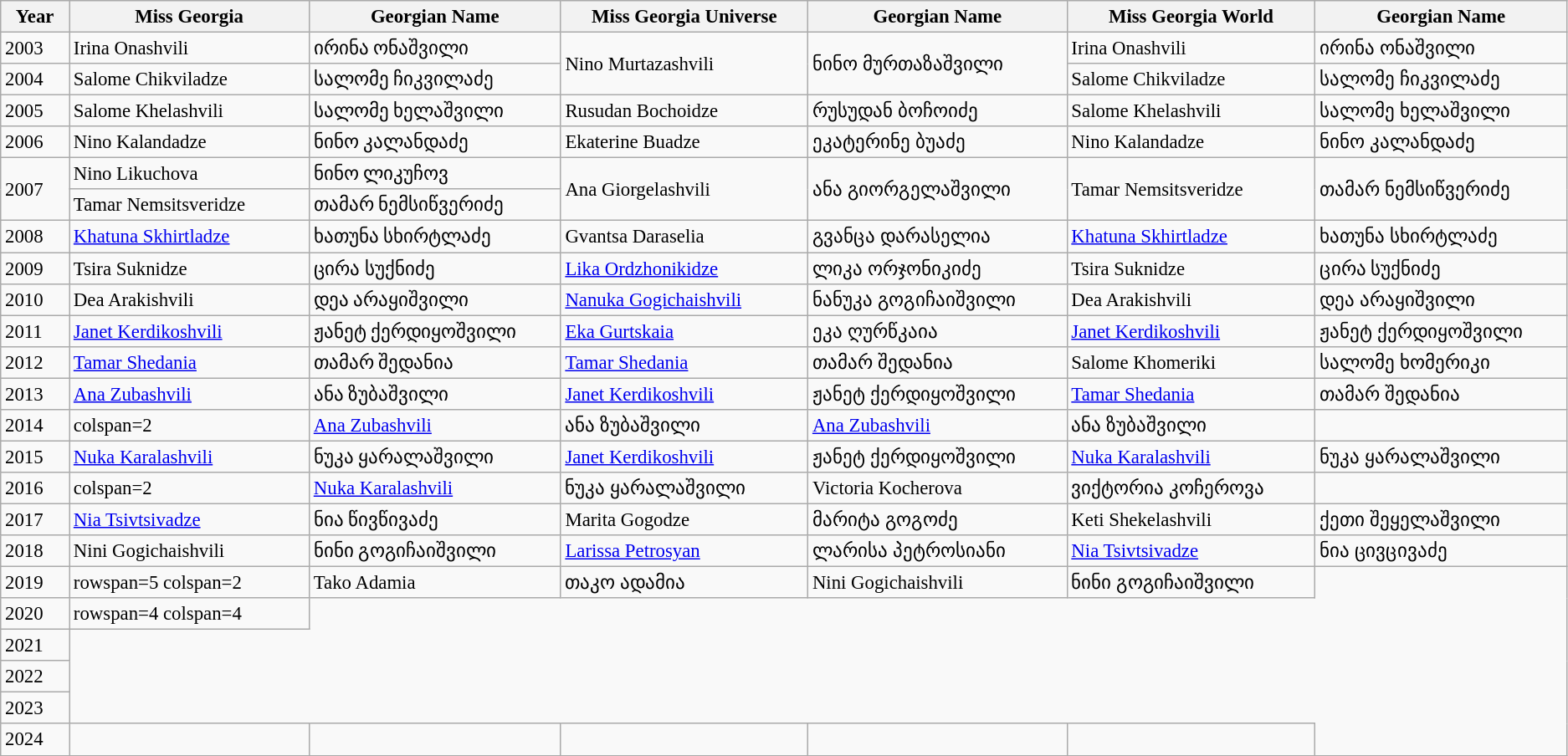<table class="wikitable " style="font-size: 95%;">
<tr>
<th width="60">Year</th>
<th width="250">Miss Georgia</th>
<th width="250">Georgian Name</th>
<th width="250">Miss Georgia Universe</th>
<th width="250">Georgian Name</th>
<th width="250">Miss Georgia World</th>
<th width="250">Georgian Name</th>
</tr>
<tr>
<td>2003</td>
<td>Irina Onashvili</td>
<td>ირინა  ონაშვილი</td>
<td rowspan=2>Nino Murtazashvili</td>
<td rowspan=2>ნინო მურთაზაშვილი</td>
<td>Irina Onashvili</td>
<td>ირინა  ონაშვილი</td>
</tr>
<tr>
<td>2004</td>
<td>Salome Chikviladze</td>
<td>სალომე  ჩიკვილაძე</td>
<td>Salome Chikviladze</td>
<td>სალომე  ჩიკვილაძე</td>
</tr>
<tr>
<td>2005</td>
<td>Salome Khelashvili</td>
<td>სალომე  ხელაშვილი</td>
<td>Rusudan Bochoidze</td>
<td>რუსუდან ბოჩოიძე</td>
<td>Salome Khelashvili</td>
<td>სალომე  ხელაშვილი</td>
</tr>
<tr>
<td>2006</td>
<td>Nino Kalandadze</td>
<td>ნინო  კალანდაძე</td>
<td>Ekaterine Buadze</td>
<td>ეკატერინე ბუაძე</td>
<td>Nino Kalandadze</td>
<td>ნინო  კალანდაძე</td>
</tr>
<tr>
<td rowspan=2>2007</td>
<td>Nino Likuchova</td>
<td>ნინო ლიკუჩოვ</td>
<td rowspan=2>Ana Giorgelashvili</td>
<td rowspan=2>ანა გიორგელაშვილი</td>
<td rowspan=2>Tamar Nemsitsveridze</td>
<td rowspan=2>თამარ ნემსიწვერიძე</td>
</tr>
<tr>
<td>Tamar Nemsitsveridze</td>
<td>თამარ ნემსიწვერიძე</td>
</tr>
<tr>
<td>2008</td>
<td><a href='#'>Khatuna Skhirtladze</a></td>
<td>ხათუნა სხირტლაძე</td>
<td>Gvantsa Daraselia</td>
<td>გვანცა დარასელია</td>
<td><a href='#'>Khatuna Skhirtladze</a></td>
<td>ხათუნა სხირტლაძე</td>
</tr>
<tr>
<td>2009</td>
<td>Tsira Suknidze</td>
<td>ცირა სუქნიძე</td>
<td><a href='#'>Lika Ordzhonikidze</a></td>
<td>ლიკა ორჯონიკიძე</td>
<td>Tsira Suknidze</td>
<td>ცირა სუქნიძე</td>
</tr>
<tr>
<td>2010</td>
<td>Dea Arakishvili</td>
<td>დეა არაყიშვილი</td>
<td><a href='#'>Nanuka Gogichaishvili</a></td>
<td>ნანუკა გოგიჩაიშვილი</td>
<td>Dea Arakishvili</td>
<td>დეა არაყიშვილი</td>
</tr>
<tr>
<td>2011</td>
<td><a href='#'>Janet Kerdikoshvili</a></td>
<td>ჟანეტ ქერდიყოშვილი</td>
<td><a href='#'>Eka Gurtskaia</a></td>
<td>ეკა ღურწკაია</td>
<td><a href='#'>Janet Kerdikoshvili</a></td>
<td>ჟანეტ ქერდიყოშვილი</td>
</tr>
<tr>
<td>2012</td>
<td><a href='#'>Tamar Shedania</a></td>
<td>თამარ შედანია</td>
<td><a href='#'>Tamar Shedania</a></td>
<td>თამარ შედანია</td>
<td>Salome Khomeriki</td>
<td>სალომე ხომერიკი</td>
</tr>
<tr>
<td>2013</td>
<td><a href='#'>Ana Zubashvili</a></td>
<td>ანა ზუბაშვილი</td>
<td><a href='#'>Janet Kerdikoshvili</a></td>
<td>ჟანეტ ქერდიყოშვილი</td>
<td><a href='#'>Tamar Shedania</a></td>
<td>თამარ შედანია</td>
</tr>
<tr>
<td>2014</td>
<td>colspan=2 </td>
<td><a href='#'>Ana Zubashvili</a></td>
<td>ანა ზუბაშვილი</td>
<td><a href='#'>Ana Zubashvili</a></td>
<td>ანა ზუბაშვილი</td>
</tr>
<tr>
<td>2015</td>
<td><a href='#'>Nuka Karalashvili</a></td>
<td>ნუკა ყარალაშვილი</td>
<td><a href='#'>Janet Kerdikoshvili</a></td>
<td>ჟანეტ ქერდიყოშვილი</td>
<td><a href='#'>Nuka Karalashvili</a></td>
<td>ნუკა ყარალაშვილი</td>
</tr>
<tr>
<td>2016</td>
<td>colspan=2 </td>
<td><a href='#'>Nuka Karalashvili</a></td>
<td>ნუკა ყარალაშვილი</td>
<td>Victoria Kocherova</td>
<td>ვიქტორია კოჩეროვა</td>
</tr>
<tr>
<td>2017</td>
<td><a href='#'>Nia Tsivtsivadze</a></td>
<td>ნია წივწივაძე</td>
<td>Marita Gogodze</td>
<td>მარიტა გოგოძე</td>
<td>Keti Shekelashvili</td>
<td>ქეთი შეყელაშვილი</td>
</tr>
<tr>
<td>2018</td>
<td>Nini Gogichaishvili</td>
<td>ნინი გოგიჩაიშვილი</td>
<td><a href='#'>Larissa Petrosyan</a></td>
<td>ლარისა პეტროსიანი</td>
<td><a href='#'>Nia Tsivtsivadze</a></td>
<td>ნია ცივცივაძე</td>
</tr>
<tr>
<td>2019</td>
<td>rowspan=5 colspan=2 </td>
<td>Tako Adamia</td>
<td>თაკო ადამია</td>
<td>Nini Gogichaishvili</td>
<td>ნინი გოგიჩაიშვილი</td>
</tr>
<tr>
<td>2020</td>
<td>rowspan=4 colspan=4 </td>
</tr>
<tr>
<td>2021</td>
</tr>
<tr>
<td>2022</td>
</tr>
<tr>
<td>2023</td>
</tr>
<tr>
<td>2024</td>
<td></td>
<td></td>
<td></td>
<td></td>
<td></td>
</tr>
<tr>
</tr>
</table>
